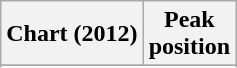<table class="wikitable sortable plainrowheaders">
<tr>
<th>Chart (2012)</th>
<th>Peak<br>position</th>
</tr>
<tr>
</tr>
<tr>
</tr>
<tr>
</tr>
</table>
